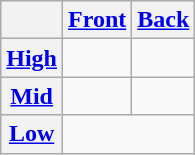<table class="wikitable" style="text-align: center;">
<tr>
<th></th>
<th><a href='#'>Front</a></th>
<th><a href='#'>Back</a></th>
</tr>
<tr>
<th><a href='#'>High</a></th>
<td></td>
<td></td>
</tr>
<tr>
<th><a href='#'>Mid</a></th>
<td></td>
<td></td>
</tr>
<tr>
<th><a href='#'>Low</a></th>
<td colspan=2></td>
</tr>
</table>
